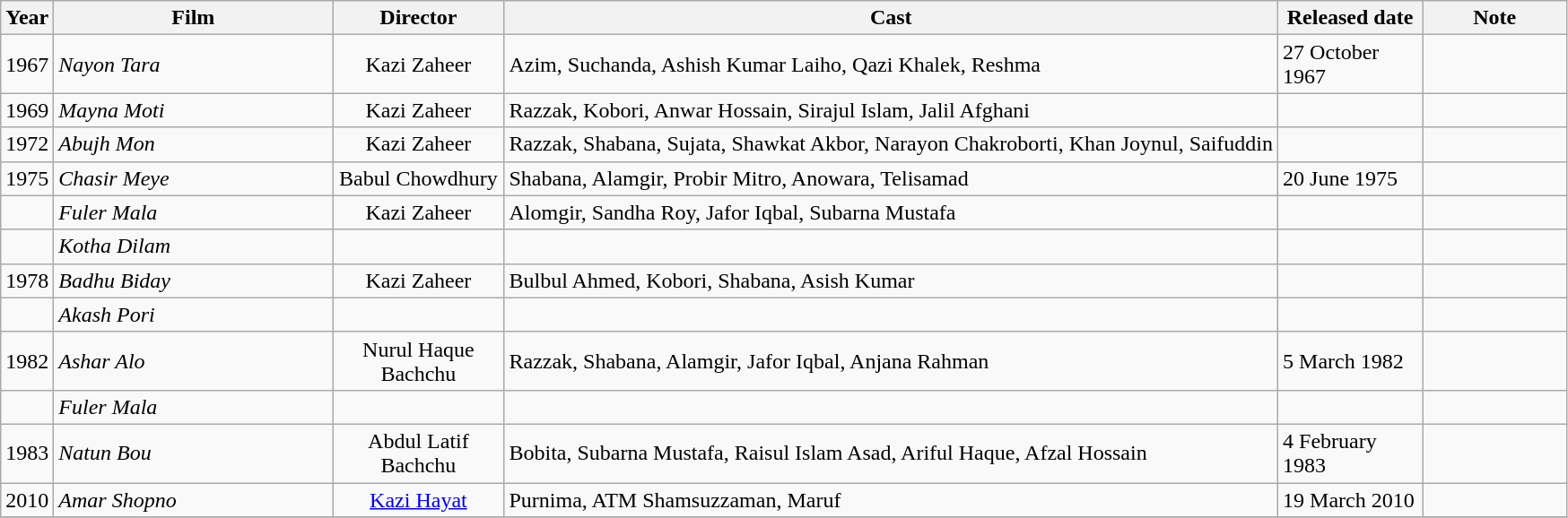<table class="wikitable sortable">
<tr>
<th style="width: 25px;">Year</th>
<th style="width: 200px;">Film</th>
<th style="width: 120px;">Director</th>
<th>Cast</th>
<th style="width: 100px;">Released date</th>
<th style="width: 100px;">Note</th>
</tr>
<tr>
<td>1967</td>
<td><em>Nayon Tara</em></td>
<td align="center">Kazi Zaheer</td>
<td>Azim, Suchanda, Ashish Kumar Laiho, Qazi Khalek, Reshma</td>
<td>27 October 1967</td>
<td></td>
</tr>
<tr>
<td>1969</td>
<td><em>Mayna Moti</em></td>
<td align="center">Kazi Zaheer</td>
<td>Razzak, Kobori, Anwar Hossain, Sirajul Islam, Jalil Afghani</td>
<td></td>
<td></td>
</tr>
<tr>
<td>1972</td>
<td><em>Abujh Mon</em></td>
<td align="center">Kazi Zaheer</td>
<td>Razzak, Shabana, Sujata, Shawkat Akbor, Narayon Chakroborti, Khan Joynul, Saifuddin</td>
<td></td>
<td></td>
</tr>
<tr>
<td>1975</td>
<td><em>Chasir Meye</em></td>
<td align="center">Babul Chowdhury</td>
<td>Shabana, Alamgir, Probir Mitro, Anowara, Telisamad</td>
<td>20 June 1975</td>
<td></td>
</tr>
<tr>
<td></td>
<td><em>Fuler Mala</em></td>
<td align="center">Kazi Zaheer</td>
<td>Alomgir, Sandha Roy, Jafor Iqbal, Subarna Mustafa</td>
<td></td>
<td></td>
</tr>
<tr>
<td></td>
<td><em>Kotha Dilam</em></td>
<td></td>
<td></td>
<td></td>
<td></td>
</tr>
<tr>
<td>1978</td>
<td><em>Badhu Biday</em></td>
<td align="center">Kazi Zaheer</td>
<td>Bulbul Ahmed, Kobori, Shabana, Asish Kumar</td>
<td></td>
<td></td>
</tr>
<tr>
<td></td>
<td><em>Akash Pori</em></td>
<td></td>
<td></td>
<td></td>
<td></td>
</tr>
<tr>
<td>1982</td>
<td><em>Ashar Alo</em></td>
<td align="center">Nurul Haque Bachchu</td>
<td>Razzak, Shabana, Alamgir, Jafor Iqbal, Anjana Rahman</td>
<td>5 March 1982</td>
<td></td>
</tr>
<tr>
<td></td>
<td><em>Fuler Mala</em></td>
<td></td>
<td></td>
<td></td>
<td></td>
</tr>
<tr>
<td>1983</td>
<td><em>Natun Bou</em></td>
<td align="center">Abdul Latif Bachchu</td>
<td>Bobita, Subarna Mustafa, Raisul Islam Asad, Ariful Haque, Afzal Hossain</td>
<td>4 February 1983</td>
<td></td>
</tr>
<tr>
<td>2010</td>
<td><em>Amar Shopno</em></td>
<td align="center"><a href='#'>Kazi Hayat</a></td>
<td>Purnima, ATM Shamsuzzaman, Maruf</td>
<td>19 March 2010</td>
<td></td>
</tr>
<tr>
</tr>
</table>
